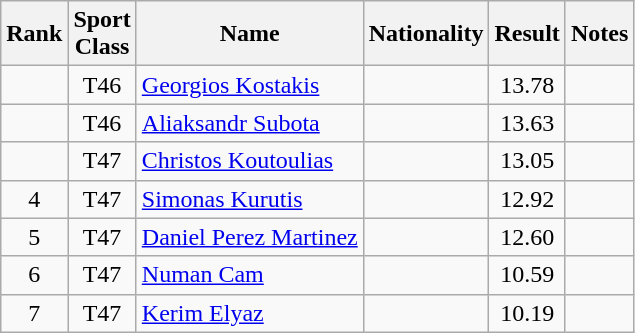<table class="wikitable sortable" style="text-align:center">
<tr>
<th>Rank</th>
<th>Sport<br>Class</th>
<th>Name</th>
<th>Nationality</th>
<th>Result</th>
<th>Notes</th>
</tr>
<tr>
<td></td>
<td>T46</td>
<td align=left><a href='#'>Georgios Kostakis</a></td>
<td align=left></td>
<td>13.78</td>
<td></td>
</tr>
<tr>
<td></td>
<td>T46</td>
<td align=left><a href='#'>Aliaksandr Subota</a></td>
<td align=left></td>
<td>13.63</td>
<td></td>
</tr>
<tr>
<td></td>
<td>T47</td>
<td align=left><a href='#'>Christos Koutoulias</a></td>
<td align=left></td>
<td>13.05</td>
<td></td>
</tr>
<tr>
<td>4</td>
<td>T47</td>
<td align=left><a href='#'>Simonas Kurutis</a></td>
<td align=left></td>
<td>12.92</td>
<td></td>
</tr>
<tr>
<td>5</td>
<td>T47</td>
<td align=left><a href='#'>Daniel Perez Martinez</a></td>
<td align=left></td>
<td>12.60</td>
<td></td>
</tr>
<tr>
<td>6</td>
<td>T47</td>
<td align=left><a href='#'>Numan Cam</a></td>
<td align=left></td>
<td>10.59</td>
<td></td>
</tr>
<tr>
<td>7</td>
<td>T47</td>
<td align=left><a href='#'>Kerim Elyaz</a></td>
<td align=left></td>
<td>10.19</td>
<td></td>
</tr>
</table>
